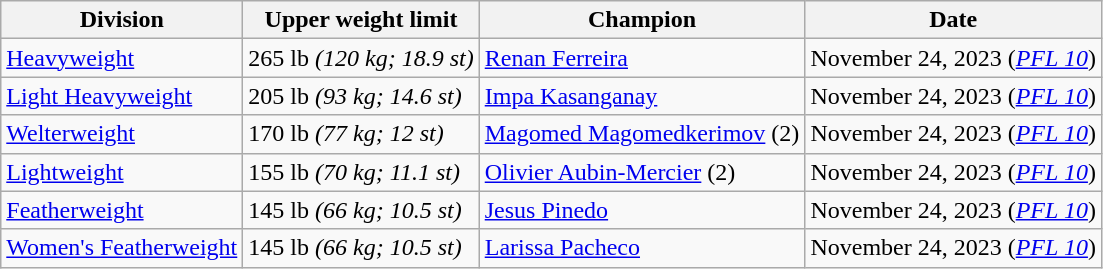<table class="wikitable">
<tr>
<th>Division</th>
<th>Upper weight limit</th>
<th>Champion</th>
<th>Date</th>
</tr>
<tr>
<td><a href='#'>Heavyweight</a></td>
<td>265 lb <em>(120 kg; 18.9 st)</em></td>
<td><a href='#'>Renan Ferreira</a></td>
<td>November 24, 2023 (<em><a href='#'>PFL 10</a></em>)</td>
</tr>
<tr>
<td><a href='#'>Light Heavyweight</a></td>
<td>205 lb <em>(93 kg; 14.6 st)</em></td>
<td><a href='#'>Impa Kasanganay</a></td>
<td>November 24, 2023 (<em><a href='#'>PFL 10</a></em>)</td>
</tr>
<tr>
<td><a href='#'>Welterweight</a></td>
<td>170 lb <em>(77 kg; 12 st)</em></td>
<td><a href='#'>Magomed Magomedkerimov</a> (2)</td>
<td>November 24, 2023 (<em><a href='#'>PFL 10</a></em>)</td>
</tr>
<tr>
<td><a href='#'>Lightweight</a></td>
<td>155 lb <em>(70 kg; 11.1 st)</em></td>
<td><a href='#'>Olivier Aubin-Mercier</a> (2)</td>
<td>November 24, 2023 (<em><a href='#'>PFL 10</a></em>)</td>
</tr>
<tr>
<td><a href='#'>Featherweight</a></td>
<td>145 lb <em>(66 kg; 10.5 st)</em></td>
<td><a href='#'>Jesus Pinedo</a></td>
<td>November 24, 2023 (<em><a href='#'>PFL 10</a></em>)</td>
</tr>
<tr>
<td><a href='#'>Women's Featherweight</a></td>
<td>145 lb <em>(66 kg; 10.5 st)</em></td>
<td><a href='#'>Larissa Pacheco</a></td>
<td>November 24, 2023 (<em><a href='#'>PFL 10</a></em>)</td>
</tr>
</table>
